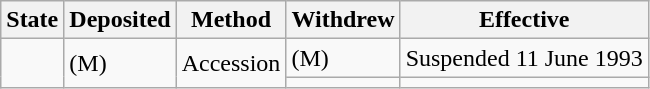<table class="wikitable">
<tr>
<th>State</th>
<th>Deposited</th>
<th>Method</th>
<th>Withdrew</th>
<th>Effective</th>
</tr>
<tr>
<td rowspan=2></td>
<td rowspan=2> (M)</td>
<td rowspan=2>Accession</td>
<td> (M)</td>
<td>Suspended 11 June 1993</td>
</tr>
<tr>
<td></td>
<td></td>
</tr>
</table>
